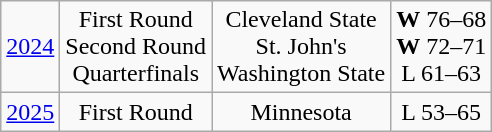<table class="wikitable" style="text-align:center;">
<tr align="center">
<td><a href='#'>2024</a></td>
<td>First Round<br>Second Round<br>Quarterfinals</td>
<td>Cleveland State<br>St. John's<br>Washington State</td>
<td><strong>W</strong> 76–68<br><strong>W</strong> 72–71<br>L 61–63</td>
</tr>
<tr>
<td><a href='#'>2025</a></td>
<td>First Round</td>
<td>Minnesota</td>
<td>L 53–65</td>
</tr>
</table>
